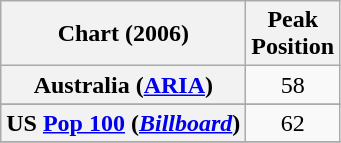<table class="wikitable plainrowheaders sortable">
<tr>
<th align="left">Chart (2006)</th>
<th align="left">Peak<br>Position</th>
</tr>
<tr>
<th scope="row">Australia (<a href='#'>ARIA</a>)</th>
<td align="center">58</td>
</tr>
<tr>
</tr>
<tr>
</tr>
<tr>
</tr>
<tr>
</tr>
<tr>
</tr>
<tr>
</tr>
<tr>
<th scope="row">US <a href='#'>Pop 100</a> (<em><a href='#'>Billboard</a></em>)</th>
<td align="center">62</td>
</tr>
<tr>
</tr>
</table>
